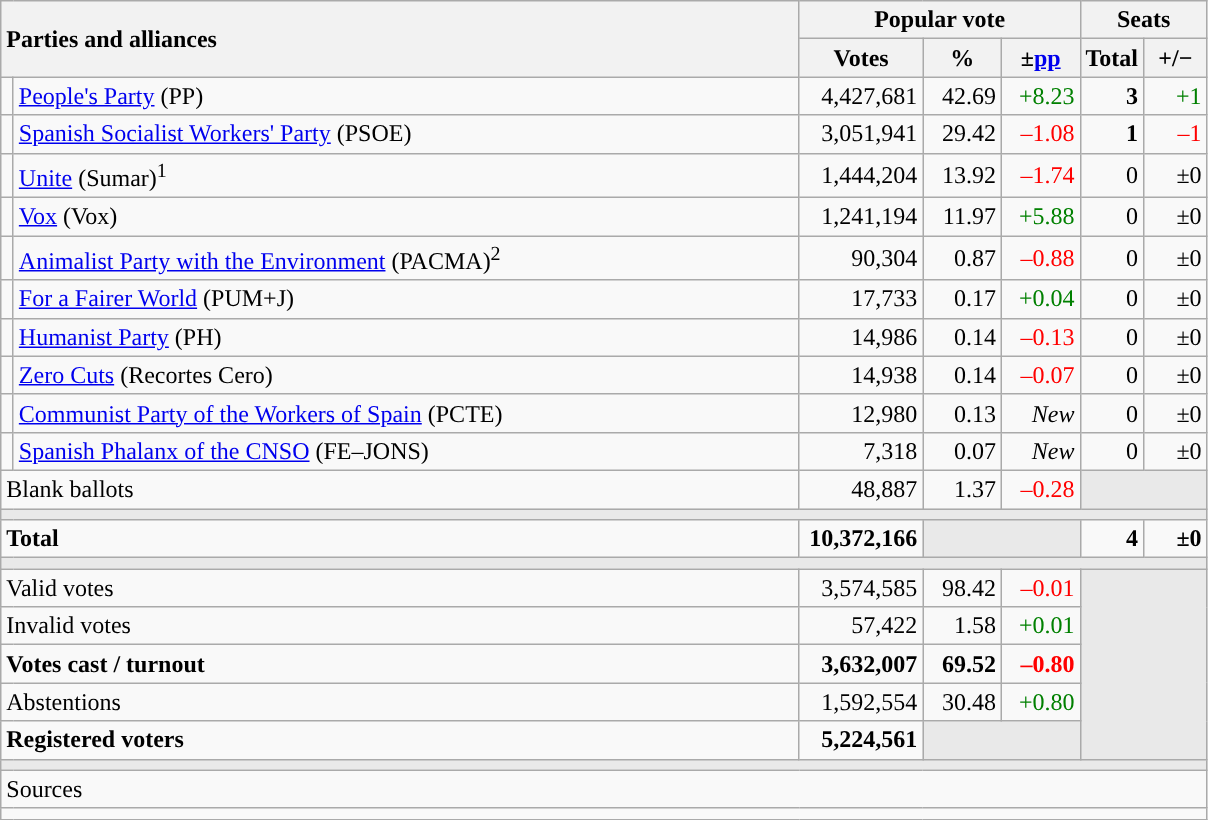<table class="wikitable" style="text-align:right;">
<tr>
<th style="text-align:left;" rowspan="2" colspan="2" width="525">Parties and alliances</th>
<th colspan="3">Popular vote</th>
<th colspan="2">Seats</th>
</tr>
<tr>
<th width="75">Votes</th>
<th width="45">%</th>
<th width="45">±<a href='#'>pp</a></th>
<th width="35">Total</th>
<th width="35">+/−</th>
</tr>
<tr>
<td width="1" style="color:inherit;background:"></td>
<td align="left"><a href='#'>People's Party</a> (PP)</td>
<td>4,427,681</td>
<td>42.69</td>
<td style="color:green;">+8.23</td>
<td><strong>3</strong></td>
<td style="color:green;">+1</td>
</tr>
<tr>
<td style="color:inherit;background:"></td>
<td align="left"><a href='#'>Spanish Socialist Workers' Party</a> (PSOE)</td>
<td>3,051,941</td>
<td>29.42</td>
<td style="color:red;">–1.08</td>
<td><strong>1</strong></td>
<td style="color:red;">–1</td>
</tr>
<tr>
<td style="color:inherit;background:"></td>
<td align="left"><a href='#'>Unite</a> (Sumar)<sup>1</sup></td>
<td>1,444,204</td>
<td>13.92</td>
<td style="color:red;">–1.74</td>
<td>0</td>
<td>±0</td>
</tr>
<tr>
<td style="color:inherit;background:"></td>
<td align="left"><a href='#'>Vox</a> (Vox)</td>
<td>1,241,194</td>
<td>11.97</td>
<td style="color:green;">+5.88</td>
<td>0</td>
<td>±0</td>
</tr>
<tr>
<td style="color:inherit;background:"></td>
<td align="left"><a href='#'>Animalist Party with the Environment</a> (PACMA)<sup>2</sup></td>
<td>90,304</td>
<td>0.87</td>
<td style="color:red;">–0.88</td>
<td>0</td>
<td>±0</td>
</tr>
<tr>
<td style="color:inherit;background:"></td>
<td align="left"><a href='#'>For a Fairer World</a> (PUM+J)</td>
<td>17,733</td>
<td>0.17</td>
<td style="color:green;">+0.04</td>
<td>0</td>
<td>±0</td>
</tr>
<tr>
<td style="color:inherit;background:"></td>
<td align="left"><a href='#'>Humanist Party</a> (PH)</td>
<td>14,986</td>
<td>0.14</td>
<td style="color:red;">–0.13</td>
<td>0</td>
<td>±0</td>
</tr>
<tr>
<td style="color:inherit;background:"></td>
<td align="left"><a href='#'>Zero Cuts</a> (Recortes Cero)</td>
<td>14,938</td>
<td>0.14</td>
<td style="color:red;">–0.07</td>
<td>0</td>
<td>±0</td>
</tr>
<tr>
<td style="color:inherit;background:"></td>
<td align="left"><a href='#'>Communist Party of the Workers of Spain</a> (PCTE)</td>
<td>12,980</td>
<td>0.13</td>
<td><em>New</em></td>
<td>0</td>
<td>±0</td>
</tr>
<tr>
<td style="color:inherit;background:"></td>
<td align="left"><a href='#'>Spanish Phalanx of the CNSO</a> (FE–JONS)</td>
<td>7,318</td>
<td>0.07</td>
<td><em>New</em></td>
<td>0</td>
<td>±0</td>
</tr>
<tr>
<td align="left" colspan="2">Blank ballots</td>
<td>48,887</td>
<td>1.37</td>
<td style="color:red;">–0.28</td>
<td bgcolor="#E9E9E9" colspan="2"></td>
</tr>
<tr>
<td colspan="7" bgcolor="#E9E9E9"></td>
</tr>
<tr style="font-weight:bold;">
<td align="left" colspan="2">Total</td>
<td>10,372,166</td>
<td bgcolor="#E9E9E9" colspan="2"></td>
<td>4</td>
<td>±0</td>
</tr>
<tr>
<td colspan="7" bgcolor="#E9E9E9"></td>
</tr>
<tr>
<td align="left" colspan="2">Valid votes</td>
<td>3,574,585</td>
<td>98.42</td>
<td style="color:red;">–0.01</td>
<td bgcolor="#E9E9E9" colspan="2" rowspan="5"></td>
</tr>
<tr>
<td align="left" colspan="2">Invalid votes</td>
<td>57,422</td>
<td>1.58</td>
<td style="color:green;">+0.01</td>
</tr>
<tr style="font-weight:bold;">
<td align="left" colspan="2">Votes cast / turnout</td>
<td>3,632,007</td>
<td>69.52</td>
<td style="color:red;">–0.80</td>
</tr>
<tr>
<td align="left" colspan="2">Abstentions</td>
<td>1,592,554</td>
<td>30.48</td>
<td style="color:green;">+0.80</td>
</tr>
<tr style="font-weight:bold;">
<td align="left" colspan="2">Registered voters</td>
<td>5,224,561</td>
<td bgcolor="#E9E9E9" colspan="2"></td>
</tr>
<tr>
<td colspan="7" bgcolor="#E9E9E9"></td>
</tr>
<tr>
<td align="left" colspan="7">Sources</td>
</tr>
<tr>
<td colspan="7" style="text-align:left; max-width:790px;"></td>
</tr>
</table>
